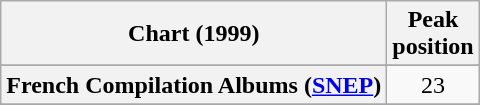<table class="wikitable sortable plainrowheaders" style="text-align:center">
<tr>
<th scope="col">Chart (1999)</th>
<th scope="col">Peak<br> position</th>
</tr>
<tr>
</tr>
<tr>
<th scope="row">French Compilation Albums (<a href='#'>SNEP</a>)</th>
<td>23</td>
</tr>
<tr>
</tr>
<tr>
</tr>
<tr>
</tr>
</table>
